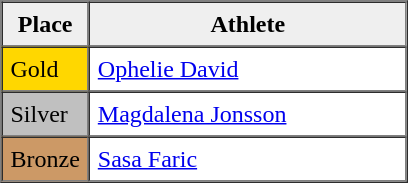<table border=1 cellpadding=5 cellspacing=0>
<tr>
<th style="background:#efefef;" width="20">Place</th>
<th style="background:#efefef;" width="200">Athlete</th>
</tr>
<tr align=left>
<td style="background:gold;">Gold</td>
<td><a href='#'>Ophelie David</a></td>
</tr>
<tr align=left>
<td style="background:silver;">Silver</td>
<td><a href='#'>Magdalena Jonsson</a></td>
</tr>
<tr align=left>
<td style="background:#CC9966;">Bronze</td>
<td><a href='#'>Sasa Faric</a></td>
</tr>
</table>
